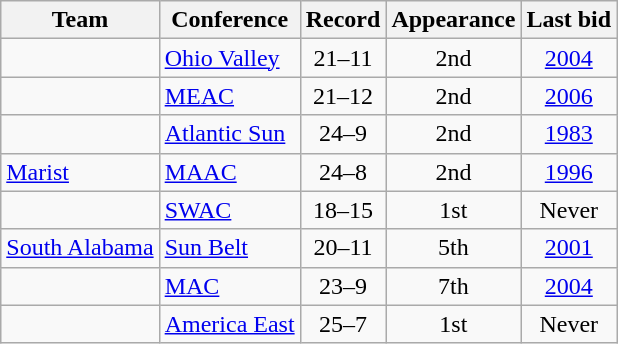<table class="wikitable sortable" style="text-align: center;">
<tr>
<th>Team</th>
<th>Conference</th>
<th>Record</th>
<th data-sort-type="number">Appearance</th>
<th>Last bid</th>
</tr>
<tr>
<td align=left></td>
<td align=left><a href='#'>Ohio Valley</a></td>
<td>21–11</td>
<td>2nd</td>
<td><a href='#'>2004</a></td>
</tr>
<tr>
<td align=left></td>
<td align=left><a href='#'>MEAC</a></td>
<td>21–12</td>
<td>2nd</td>
<td><a href='#'>2006</a></td>
</tr>
<tr>
<td align=left></td>
<td align=left><a href='#'>Atlantic Sun</a></td>
<td>24–9</td>
<td>2nd</td>
<td><a href='#'>1983</a></td>
</tr>
<tr>
<td align=left><a href='#'>Marist</a></td>
<td align=left><a href='#'>MAAC</a></td>
<td>24–8</td>
<td>2nd</td>
<td><a href='#'>1996</a></td>
</tr>
<tr>
<td align=left></td>
<td align=left><a href='#'>SWAC</a></td>
<td>18–15</td>
<td>1st</td>
<td>Never</td>
</tr>
<tr>
<td align=left><a href='#'>South Alabama</a></td>
<td align=left><a href='#'>Sun Belt</a></td>
<td>20–11</td>
<td>5th</td>
<td><a href='#'>2001</a></td>
</tr>
<tr>
<td align=left></td>
<td align=left><a href='#'>MAC</a></td>
<td>23–9</td>
<td>7th</td>
<td><a href='#'>2004</a></td>
</tr>
<tr>
<td align=left></td>
<td align=left><a href='#'>America East</a></td>
<td>25–7</td>
<td>1st</td>
<td>Never</td>
</tr>
</table>
